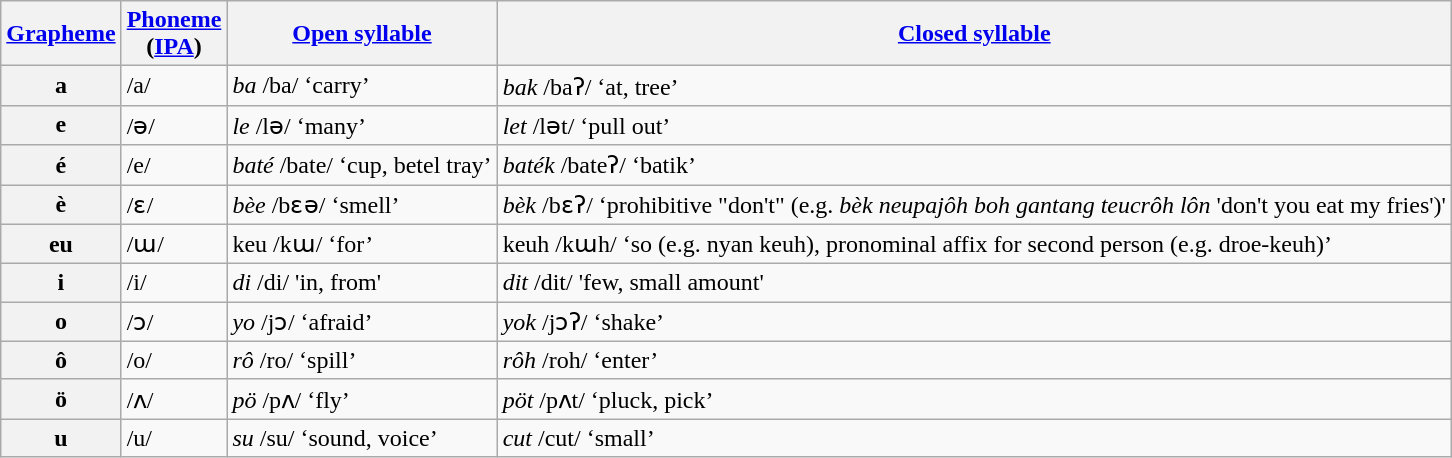<table class="wikitable">
<tr>
<th><a href='#'>Grapheme</a></th>
<th><a href='#'>Phoneme</a><br>(<a href='#'>IPA</a>)</th>
<th><a href='#'>Open syllable</a></th>
<th><a href='#'>Closed syllable</a></th>
</tr>
<tr>
<th>a</th>
<td>/a/</td>
<td><em>ba</em> /ba/ ‘carry’</td>
<td><em>bak</em> /baʔ/ ‘at, tree’</td>
</tr>
<tr>
<th>e</th>
<td>/ə/</td>
<td><em>le</em> /lə/ ‘many’</td>
<td><em>let</em> /lət/ ‘pull out’</td>
</tr>
<tr>
<th>é</th>
<td>/e/</td>
<td><em>baté</em> /bate/ ‘cup, betel tray’</td>
<td><em>baték</em> /bateʔ/ ‘batik’</td>
</tr>
<tr>
<th>è</th>
<td>/ɛ/</td>
<td><em>bèe</em> /bɛə/ ‘smell’</td>
<td><em>bèk</em> /bɛʔ/ ‘prohibitive "don't" (e.g. <em>bèk neupajôh boh gantang teucrôh lôn</em> 'don't you eat my fries')'</td>
</tr>
<tr>
<th>eu</th>
<td>/ɯ/</td>
<td>keu /kɯ/ ‘for’</td>
<td>keuh /kɯh/ ‘so (e.g. nyan keuh), pronominal affix for second person (e.g. droe-keuh)’</td>
</tr>
<tr>
<th>i</th>
<td>/i/</td>
<td><em>di</em> /di/ 'in, from'</td>
<td><em>dit</em> /dit/ 'few, small amount'</td>
</tr>
<tr>
<th>o</th>
<td>/ɔ/</td>
<td><em>yo</em> /jɔ/ ‘afraid’</td>
<td><em>yok</em> /jɔʔ/ ‘shake’</td>
</tr>
<tr>
<th>ô</th>
<td>/o/</td>
<td><em>rô</em> /ro/ ‘spill’</td>
<td><em>rôh</em> /roh/ ‘enter’</td>
</tr>
<tr>
<th>ö</th>
<td>/ʌ/</td>
<td><em>pö</em> /pʌ/ ‘fly’</td>
<td><em>pöt</em> /pʌt/ ‘pluck, pick’</td>
</tr>
<tr>
<th>u</th>
<td>/u/</td>
<td><em>su</em> /su/ ‘sound, voice’</td>
<td><em>cut</em> /cut/ ‘small’</td>
</tr>
</table>
